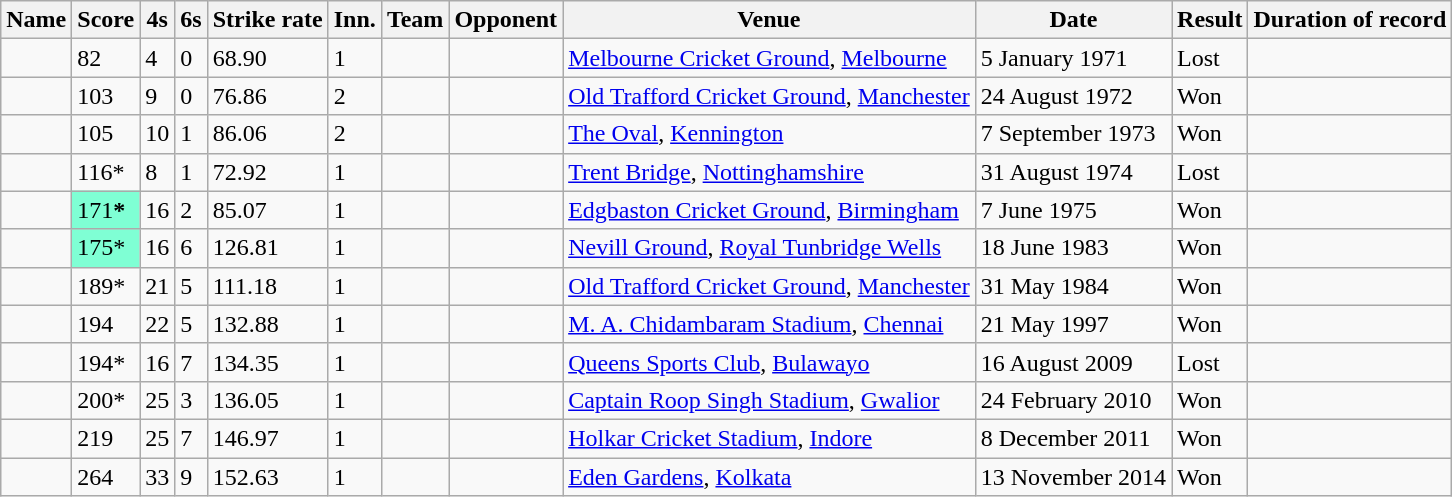<table class="wikitable sortable plainrowheadersnt">
<tr>
<th scope="col">Name</th>
<th scope="col">Score</th>
<th scope="col">4s</th>
<th scope="col">6s</th>
<th scope="col">Strike rate</th>
<th scope="col">Inn.</th>
<th scope="col">Team</th>
<th scope="col">Opponent</th>
<th scope="col">Venue</th>
<th scope="col">Date</th>
<th scope="col">Result</th>
<th scope="col">Duration of record</th>
</tr>
<tr>
<td></td>
<td scope="col">82</td>
<td>4</td>
<td>0</td>
<td>68.90</td>
<td>1</td>
<td></td>
<td></td>
<td><a href='#'>Melbourne Cricket Ground</a>, <a href='#'>Melbourne</a></td>
<td>5 January 1971</td>
<td>Lost</td>
<td></td>
</tr>
<tr>
<td></td>
<td scope="col">103</td>
<td>9</td>
<td>0</td>
<td>76.86</td>
<td>2</td>
<td></td>
<td></td>
<td><a href='#'>Old Trafford Cricket Ground</a>, <a href='#'>Manchester</a></td>
<td>24 August 1972</td>
<td>Won</td>
<td></td>
</tr>
<tr>
<td></td>
<td scope="col">105</td>
<td>10</td>
<td>1</td>
<td>86.06</td>
<td>2</td>
<td></td>
<td></td>
<td><a href='#'>The Oval</a>, <a href='#'>Kennington</a></td>
<td>7 September 1973</td>
<td>Won</td>
<td></td>
</tr>
<tr>
<td></td>
<td scope="col">116*</td>
<td>8</td>
<td>1</td>
<td>72.92</td>
<td>1</td>
<td></td>
<td></td>
<td><a href='#'>Trent Bridge</a>, <a href='#'>Nottinghamshire</a></td>
<td>31 August 1974</td>
<td>Lost</td>
<td></td>
</tr>
<tr>
<td></td>
<td bgcolor=#7FFFD4>171<strong>* </strong></td>
<td>16</td>
<td>2</td>
<td>85.07</td>
<td>1</td>
<td></td>
<td></td>
<td><a href='#'>Edgbaston Cricket Ground</a>, <a href='#'>Birmingham</a></td>
<td>7 June 1975</td>
<td>Won</td>
<td></td>
</tr>
<tr>
<td></td>
<td bgcolor=#7FFFD4>175*  <strong> </strong></td>
<td>16</td>
<td>6</td>
<td>126.81</td>
<td>1</td>
<td></td>
<td></td>
<td><a href='#'>Nevill Ground</a>, <a href='#'>Royal Tunbridge Wells</a></td>
<td>18 June 1983</td>
<td>Won</td>
<td></td>
</tr>
<tr>
<td></td>
<td scope="col">189* </td>
<td>21</td>
<td>5</td>
<td>111.18</td>
<td>1</td>
<td></td>
<td></td>
<td><a href='#'>Old Trafford Cricket Ground</a>, <a href='#'>Manchester</a></td>
<td>31 May 1984</td>
<td>Won</td>
<td></td>
</tr>
<tr>
<td></td>
<td scope="col">194</td>
<td>22</td>
<td>5</td>
<td>132.88</td>
<td>1</td>
<td></td>
<td></td>
<td><a href='#'>M. A. Chidambaram Stadium</a>, <a href='#'>Chennai</a></td>
<td>21 May 1997</td>
<td>Won</td>
<td></td>
</tr>
<tr>
<td></td>
<td scope="col">194*</td>
<td>16</td>
<td>7</td>
<td>134.35</td>
<td>1</td>
<td></td>
<td></td>
<td><a href='#'>Queens Sports Club</a>, <a href='#'>Bulawayo</a></td>
<td>16 August 2009</td>
<td>Lost</td>
<td></td>
</tr>
<tr>
<td></td>
<td scope="col">200*</td>
<td>25</td>
<td>3</td>
<td>136.05</td>
<td>1</td>
<td></td>
<td></td>
<td><a href='#'>Captain Roop Singh Stadium</a>, <a href='#'>Gwalior</a></td>
<td>24 February 2010</td>
<td>Won</td>
<td></td>
</tr>
<tr>
<td></td>
<td scope="col">219 </td>
<td>25</td>
<td>7</td>
<td>146.97</td>
<td>1</td>
<td></td>
<td></td>
<td><a href='#'>Holkar Cricket Stadium</a>, <a href='#'>Indore</a></td>
<td>8 December 2011</td>
<td>Won</td>
<td></td>
</tr>
<tr>
<td></td>
<td scope="col">264</td>
<td>33</td>
<td>9</td>
<td>152.63</td>
<td>1</td>
<td></td>
<td></td>
<td><a href='#'>Eden Gardens</a>, <a href='#'>Kolkata</a></td>
<td>13 November 2014</td>
<td>Won</td>
<td></td>
</tr>
</table>
